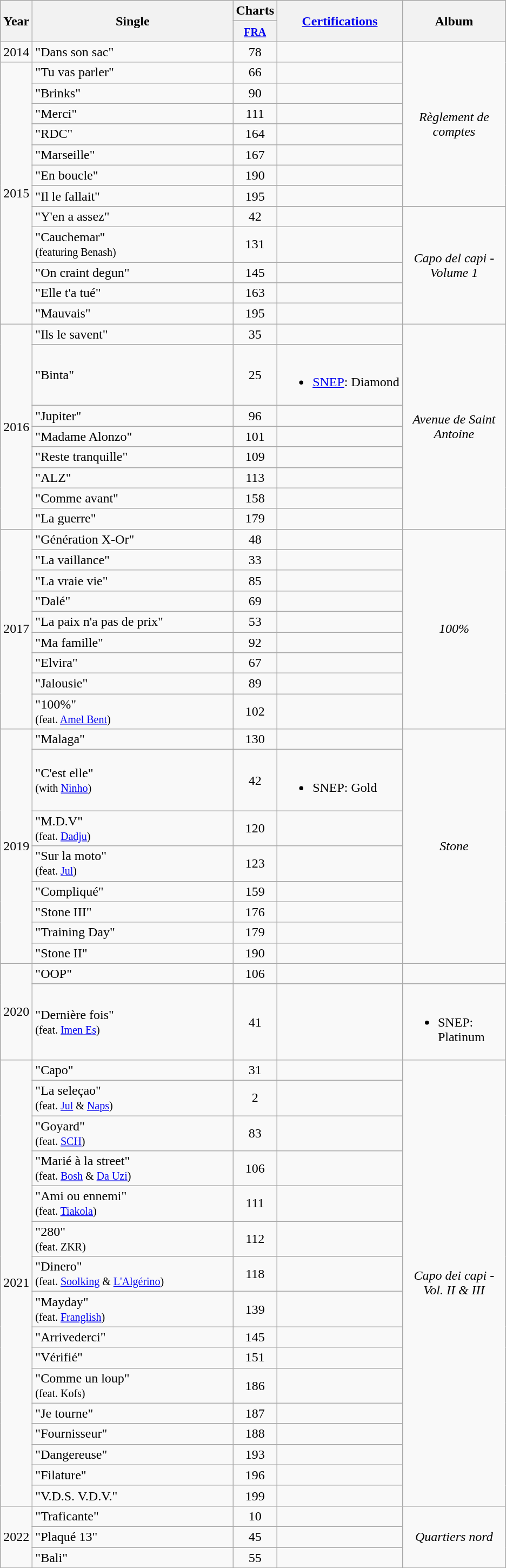<table class="wikitable">
<tr>
<th align="center" rowspan="2" width="10">Year</th>
<th align="center" rowspan="2" width="240">Single</th>
<th align="center" colspan="1">Charts</th>
<th rowspan="2"><a href='#'>Certifications</a></th>
<th align="center" rowspan="2" width="120">Album</th>
</tr>
<tr>
<th width="40"><small><a href='#'>FRA</a></small><br></th>
</tr>
<tr>
<td align="center">2014</td>
<td>"Dans son sac"<br></td>
<td align="center">78</td>
<td></td>
<td align="center" rowspan=8><em>Règlement de comptes</em></td>
</tr>
<tr>
<td align="center" rowspan="12">2015</td>
<td>"Tu vas parler"</td>
<td align="center">66</td>
<td></td>
</tr>
<tr>
<td>"Brinks"<br></td>
<td align="center">90</td>
<td></td>
</tr>
<tr>
<td>"Merci" <br></td>
<td align="center">111</td>
<td></td>
</tr>
<tr>
<td>"RDC"</td>
<td align="center">164</td>
<td></td>
</tr>
<tr>
<td>"Marseille"</td>
<td align="center">167</td>
<td></td>
</tr>
<tr>
<td>"En boucle"</td>
<td align="center">190</td>
<td></td>
</tr>
<tr>
<td>"Il le fallait"</td>
<td align="center">195</td>
<td></td>
</tr>
<tr>
<td>"Y'en a assez"</td>
<td align="center">42</td>
<td></td>
<td align="center" rowspan=5><em>Capo del capi - Volume 1</em></td>
</tr>
<tr>
<td>"Cauchemar"<br><small>(featuring Benash)</small></td>
<td align="center">131</td>
<td></td>
</tr>
<tr>
<td>"On craint degun"<br></td>
<td align="center">145</td>
<td></td>
</tr>
<tr>
<td>"Elle t'a tué"</td>
<td align="center">163</td>
<td></td>
</tr>
<tr>
<td>"Mauvais"</td>
<td align="center">195</td>
<td></td>
</tr>
<tr>
<td align="center" rowspan="8">2016</td>
<td>"Ils le savent"<br></td>
<td align="center">35</td>
<td></td>
<td align="center" rowspan=8><em>Avenue de Saint Antoine</em></td>
</tr>
<tr>
<td>"Binta"</td>
<td align="center">25</td>
<td><br><ul><li><a href='#'>SNEP</a>: Diamond</li></ul></td>
</tr>
<tr>
<td>"Jupiter"</td>
<td align="center">96</td>
<td></td>
</tr>
<tr>
<td>"Madame Alonzo"<br></td>
<td align="center">101</td>
<td></td>
</tr>
<tr>
<td>"Reste tranquille"</td>
<td align="center">109</td>
<td></td>
</tr>
<tr>
<td>"ALZ"</td>
<td align="center">113</td>
<td></td>
</tr>
<tr>
<td>"Comme avant"</td>
<td align="center">158</td>
<td></td>
</tr>
<tr>
<td>"La guerre"</td>
<td align="center">179</td>
<td></td>
</tr>
<tr>
<td align="center" rowspan="9">2017</td>
<td>"Génération X-Or"</td>
<td align="center">48</td>
<td></td>
<td align="center" rowspan="9"><em>100%</em></td>
</tr>
<tr>
<td>"La vaillance"</td>
<td align="center">33</td>
<td></td>
</tr>
<tr>
<td>"La vraie vie"</td>
<td align="center">85</td>
<td></td>
</tr>
<tr>
<td>"Dalé"<br></td>
<td align="center">69</td>
<td></td>
</tr>
<tr>
<td>"La paix n'a pas de prix"<br></td>
<td align="center">53</td>
<td></td>
</tr>
<tr>
<td>"Ma famille"</td>
<td align="center">92</td>
<td></td>
</tr>
<tr>
<td>"Elvira"</td>
<td align="center">67</td>
<td></td>
</tr>
<tr>
<td>"Jalousie"</td>
<td align="center">89</td>
<td></td>
</tr>
<tr>
<td>"100%"<br><small>(feat. <a href='#'>Amel Bent</a>)</small></td>
<td align="center">102</td>
<td></td>
</tr>
<tr>
<td align="center" rowspan=8>2019</td>
<td>"Malaga"</td>
<td align="center">130<br></td>
<td></td>
<td align="center" rowspan=8><em>Stone</em></td>
</tr>
<tr>
<td>"C'est elle"<br><small>(with <a href='#'>Ninho</a>)</small></td>
<td align="center">42<br></td>
<td><br><ul><li>SNEP: Gold</li></ul></td>
</tr>
<tr>
<td>"M.D.V"<br><small>(feat. <a href='#'>Dadju</a>)</small></td>
<td align="center">120</td>
<td></td>
</tr>
<tr>
<td>"Sur la moto"<br><small>(feat. <a href='#'>Jul</a>)</small></td>
<td align="center">123</td>
<td></td>
</tr>
<tr>
<td>"Compliqué"</td>
<td align="center">159</td>
<td></td>
</tr>
<tr>
<td>"Stone III"</td>
<td align="center">176</td>
<td></td>
</tr>
<tr>
<td>"Training Day"</td>
<td align="center">179</td>
<td></td>
</tr>
<tr>
<td>"Stone II"</td>
<td align="center">190</td>
<td></td>
</tr>
<tr>
<td align="center" rowspan="2">2020</td>
<td>"OOP"</td>
<td align="center">106</td>
<td></td>
<td align="center"></td>
</tr>
<tr>
<td>"Dernière fois" <br><small>(feat. <a href='#'>Imen Es</a>)</small></td>
<td align="center">41</td>
<td></td>
<td><br><ul><li>SNEP: Platinum</li></ul></td>
</tr>
<tr>
<td align="center" rowspan=16>2021</td>
<td>"Capo"</td>
<td align="center">31</td>
<td></td>
<td align="center" rowspan=16><em>Capo dei capi - Vol. II & III</em></td>
</tr>
<tr>
<td>"La seleçao" <br><small>(feat. <a href='#'>Jul</a> & <a href='#'>Naps</a>)</small></td>
<td align="center">2</td>
<td></td>
</tr>
<tr>
<td>"Goyard" <br><small>(feat. <a href='#'>SCH</a>)</small></td>
<td align="center">83</td>
<td></td>
</tr>
<tr>
<td>"Marié à la street" <br><small>(feat. <a href='#'>Bosh</a> & <a href='#'>Da Uzi</a>)</small></td>
<td align="center">106</td>
<td></td>
</tr>
<tr>
<td>"Ami ou ennemi" <br><small>(feat. <a href='#'>Tiakola</a>)</small></td>
<td align="center">111</td>
<td></td>
</tr>
<tr>
<td>"280" <br><small>(feat. ZKR)</small></td>
<td align="center">112</td>
<td></td>
</tr>
<tr>
<td>"Dinero" <br><small>(feat. <a href='#'>Soolking</a> & <a href='#'>L'Algérino</a>)</small></td>
<td align="center">118</td>
<td></td>
</tr>
<tr>
<td>"Mayday" <br><small>(feat. <a href='#'>Franglish</a>)</small></td>
<td align="center">139</td>
<td></td>
</tr>
<tr>
<td>"Arrivederci"</td>
<td align="center">145</td>
<td></td>
</tr>
<tr>
<td>"Vérifié"</td>
<td align="center">151</td>
<td></td>
</tr>
<tr>
<td>"Comme un loup" <br><small>(feat. Kofs)</small></td>
<td align="center">186</td>
<td></td>
</tr>
<tr>
<td>"Je tourne"</td>
<td align="center">187</td>
<td></td>
</tr>
<tr>
<td>"Fournisseur"</td>
<td align="center">188</td>
<td></td>
</tr>
<tr>
<td>"Dangereuse"</td>
<td align="center">193</td>
<td></td>
</tr>
<tr>
<td>"Filature"</td>
<td align="center">196</td>
<td></td>
</tr>
<tr>
<td>"V.D.S. V.D.V."</td>
<td align="center">199</td>
<td></td>
</tr>
<tr>
<td rowspan=3>2022</td>
<td>"Traficante"</td>
<td align="center">10</td>
<td></td>
<td align=center rowspan=3><em>Quartiers nord</em></td>
</tr>
<tr>
<td>"Plaqué 13"</td>
<td align="center">45</td>
<td></td>
</tr>
<tr>
<td>"Bali"</td>
<td align="center">55</td>
</tr>
</table>
